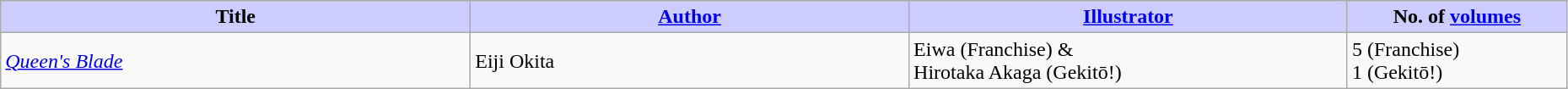<table class="wikitable" style="width: 98%;">
<tr>
<th width=30% style="background:#ccf;">Title</th>
<th width=28% style="background:#ccf;"><a href='#'>Author</a></th>
<th width=28% style="background:#ccf;"><a href='#'>Illustrator</a></th>
<th width=14% style="background:#ccf;">No. of <a href='#'>volumes</a></th>
</tr>
<tr>
<td><em><a href='#'>Queen's Blade</a></em></td>
<td>Eiji Okita</td>
<td>Eiwa (Franchise) &<br>Hirotaka Akaga (Gekitō!)</td>
<td>5 (Franchise)<br>1 (Gekitō!)</td>
</tr>
</table>
